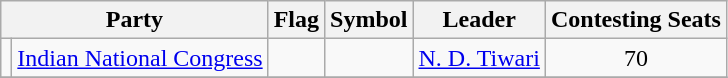<table class="wikitable" style="text-align:center">
<tr>
<th colspan="2">Party</th>
<th>Flag</th>
<th>Symbol</th>
<th>Leader</th>
<th>Contesting Seats</th>
</tr>
<tr>
<td></td>
<td><a href='#'>Indian National Congress</a></td>
<td></td>
<td></td>
<td><a href='#'>N. D. Tiwari</a></td>
<td>70</td>
</tr>
<tr>
</tr>
</table>
